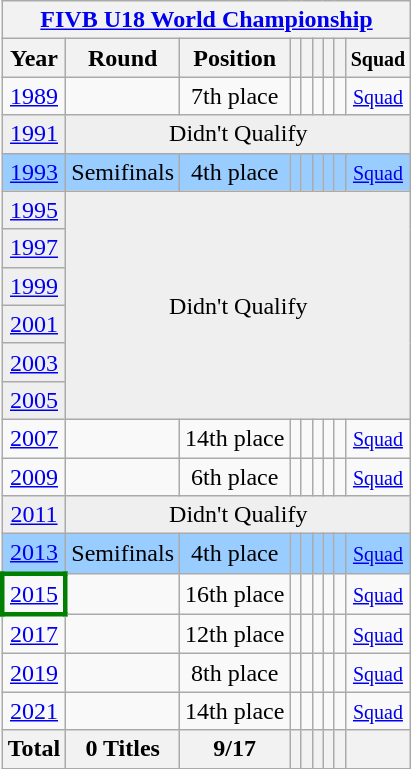<table class="wikitable" style="text-align: center;">
<tr>
<th colspan=9><a href='#'>FIVB U18 World Championship</a></th>
</tr>
<tr>
<th>Year</th>
<th>Round</th>
<th>Position</th>
<th></th>
<th></th>
<th></th>
<th></th>
<th></th>
<th><small>Squad</small></th>
</tr>
<tr>
<td> <a href='#'>1989</a></td>
<td></td>
<td>7th place</td>
<td></td>
<td></td>
<td></td>
<td></td>
<td></td>
<td><small> <a href='#'>Squad</a></small></td>
</tr>
<tr bgcolor="efefef">
<td> <a href='#'>1991</a></td>
<td colspan=9>Didn't Qualify</td>
</tr>
<tr bgcolor=9acdff>
<td> <a href='#'>1993</a></td>
<td>Semifinals</td>
<td>4th place</td>
<td></td>
<td></td>
<td></td>
<td></td>
<td></td>
<td><small> <a href='#'>Squad</a></small></td>
</tr>
<tr bgcolor="efefef">
<td> <a href='#'>1995</a></td>
<td colspan=9 rowspan=6>Didn't Qualify</td>
</tr>
<tr bgcolor="efefef">
<td> <a href='#'>1997</a></td>
</tr>
<tr bgcolor="efefef">
<td> <a href='#'>1999</a></td>
</tr>
<tr bgcolor="efefef">
<td> <a href='#'>2001</a></td>
</tr>
<tr bgcolor="efefef">
<td> <a href='#'>2003</a></td>
</tr>
<tr bgcolor="efefef">
<td> <a href='#'>2005</a></td>
</tr>
<tr>
<td> <a href='#'>2007</a></td>
<td></td>
<td>14th place</td>
<td></td>
<td></td>
<td></td>
<td></td>
<td></td>
<td><small><a href='#'>Squad</a></small></td>
</tr>
<tr>
<td> <a href='#'>2009</a></td>
<td></td>
<td>6th place</td>
<td></td>
<td></td>
<td></td>
<td></td>
<td></td>
<td><small><a href='#'>Squad</a></small></td>
</tr>
<tr bgcolor="efefef">
<td> <a href='#'>2011</a></td>
<td colspan=9>Didn't Qualify</td>
</tr>
<tr bgcolor=9acdff>
<td> <a href='#'>2013</a></td>
<td>Semifinals</td>
<td>4th place</td>
<td></td>
<td></td>
<td></td>
<td></td>
<td></td>
<td><small> <a href='#'>Squad</a></small></td>
</tr>
<tr>
<td Style="border: 3px solid green"> <a href='#'>2015</a></td>
<td></td>
<td>16th place</td>
<td></td>
<td></td>
<td></td>
<td></td>
<td></td>
<td><small><a href='#'>Squad</a></small></td>
</tr>
<tr>
<td> <a href='#'>2017</a></td>
<td></td>
<td>12th place</td>
<td></td>
<td></td>
<td></td>
<td></td>
<td></td>
<td><small><a href='#'>Squad</a></small></td>
</tr>
<tr>
<td> <a href='#'>2019</a></td>
<td></td>
<td>8th place</td>
<td></td>
<td></td>
<td></td>
<td></td>
<td></td>
<td><small><a href='#'>Squad</a></small></td>
</tr>
<tr>
<td> <a href='#'>2021</a></td>
<td></td>
<td>14th place</td>
<td></td>
<td></td>
<td></td>
<td></td>
<td></td>
<td><small><a href='#'>Squad</a></small></td>
</tr>
<tr>
<th>Total</th>
<th>0 Titles</th>
<th>9/17</th>
<th></th>
<th></th>
<th></th>
<th></th>
<th></th>
<th></th>
</tr>
</table>
